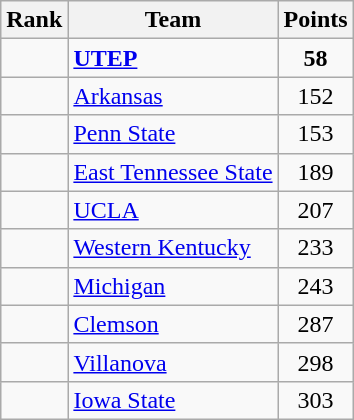<table class="wikitable sortable" style="text-align:center">
<tr>
<th>Rank</th>
<th>Team</th>
<th>Points</th>
</tr>
<tr>
<td></td>
<td align=left><strong><a href='#'>UTEP</a></strong></td>
<td><strong>58</strong></td>
</tr>
<tr>
<td></td>
<td align=left><a href='#'>Arkansas</a></td>
<td>152</td>
</tr>
<tr>
<td></td>
<td align=left><a href='#'>Penn State</a></td>
<td>153</td>
</tr>
<tr>
<td></td>
<td align=left><a href='#'>East Tennessee State</a></td>
<td>189</td>
</tr>
<tr>
<td></td>
<td align=left><a href='#'>UCLA</a></td>
<td>207</td>
</tr>
<tr>
<td></td>
<td align=left><a href='#'>Western Kentucky</a></td>
<td>233</td>
</tr>
<tr>
<td></td>
<td align=left><a href='#'>Michigan</a></td>
<td>243</td>
</tr>
<tr>
<td></td>
<td align=left><a href='#'>Clemson</a></td>
<td>287</td>
</tr>
<tr>
<td></td>
<td align=left><a href='#'>Villanova</a></td>
<td>298</td>
</tr>
<tr>
<td></td>
<td align=left><a href='#'>Iowa State</a></td>
<td>303</td>
</tr>
</table>
